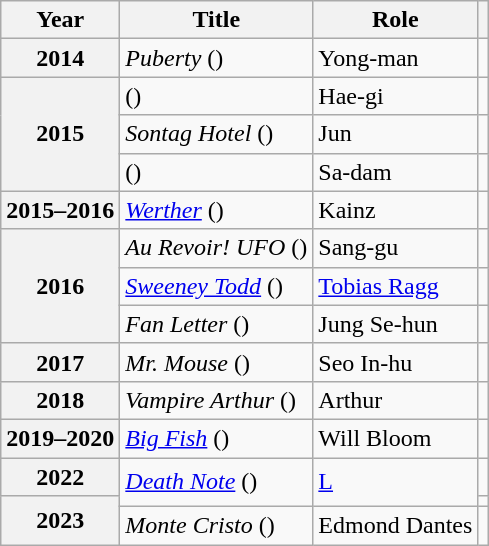<table class="wikitable plainrowheaders sortable" style="text-align:left">
<tr>
<th scope="col">Year</th>
<th scope="col">Title</th>
<th scope="col">Role</th>
<th scope="col" class="unsortable"></th>
</tr>
<tr>
<th scope="row">2014</th>
<td><em>Puberty</em> ()</td>
<td>Yong-man</td>
<td style="text-align:center"></td>
</tr>
<tr>
<th scope="row"  rowspan="3">2015</th>
<td><em></em> ()</td>
<td>Hae-gi</td>
<td style="text-align:center"></td>
</tr>
<tr>
<td><em>Sontag Hotel</em> ()</td>
<td>Jun</td>
<td style="text-align:center"></td>
</tr>
<tr>
<td><em></em> ()</td>
<td>Sa-dam</td>
<td style="text-align:center"></td>
</tr>
<tr>
<th scope="row">2015–2016</th>
<td><em><a href='#'>Werther</a></em> ()</td>
<td>Kainz</td>
<td style="text-align:center"></td>
</tr>
<tr>
<th scope="row" rowspan="3">2016</th>
<td><em>Au Revoir! UFO</em> ()</td>
<td>Sang-gu</td>
<td style="text-align:center"></td>
</tr>
<tr>
<td><em><a href='#'>Sweeney Todd</a></em> ()</td>
<td><a href='#'>Tobias Ragg</a></td>
<td style="text-align:center"></td>
</tr>
<tr>
<td><em>Fan Letter</em> ()</td>
<td>Jung Se-hun</td>
<td style="text-align:center"></td>
</tr>
<tr>
<th scope="row">2017</th>
<td><em>Mr. Mouse</em> ()</td>
<td>Seo In-hu</td>
<td style="text-align:center"></td>
</tr>
<tr>
<th scope="row">2018</th>
<td><em>Vampire Arthur</em> ()</td>
<td>Arthur</td>
<td style="text-align:center"></td>
</tr>
<tr>
<th scope="row">2019–2020</th>
<td><em><a href='#'>Big Fish</a></em> ()</td>
<td>Will Bloom</td>
<td style="text-align:center"></td>
</tr>
<tr>
<th scope="row">2022</th>
<td rowspan="2"><em><a href='#'>Death Note</a></em> ()</td>
<td rowspan="2"><a href='#'>L</a></td>
<td style="text-align:center"></td>
</tr>
<tr>
<th scope="row" rowspan="2">2023</th>
<td style="text-align:center"></td>
</tr>
<tr>
<td><em>Monte Cristo</em> ()</td>
<td>Edmond Dantes</td>
<td style="text-align:center"></td>
</tr>
</table>
